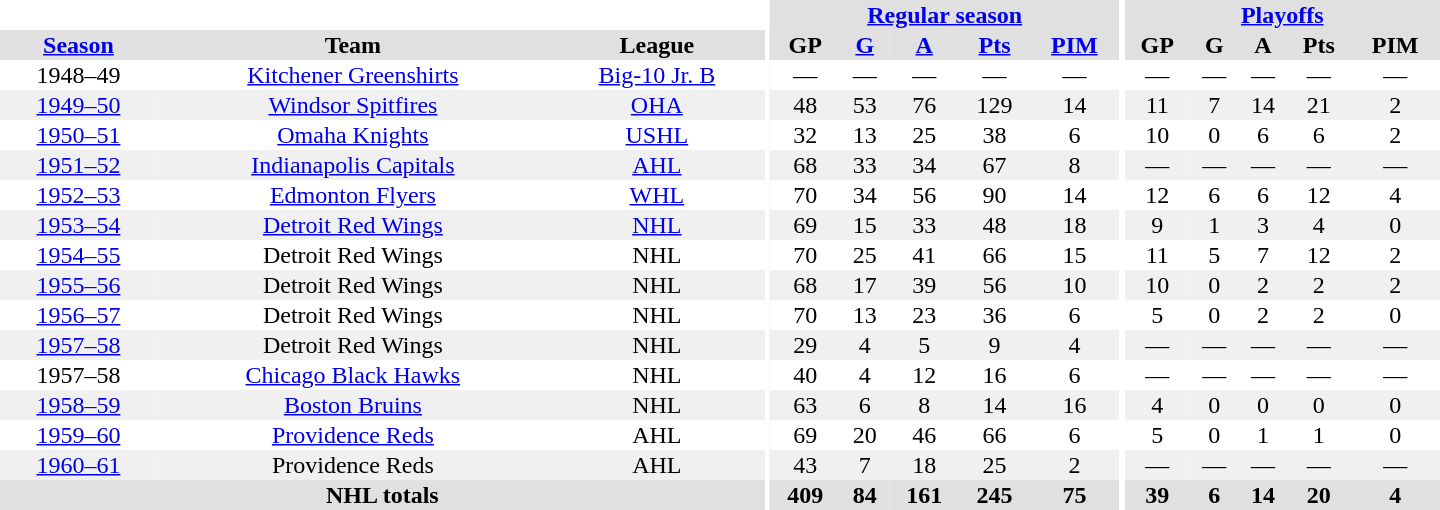<table border="0" cellpadding="1" cellspacing="0" style="text-align:center; width:60em">
<tr bgcolor="#e0e0e0">
<th colspan="3" bgcolor="#ffffff"></th>
<th rowspan="100" bgcolor="#ffffff"></th>
<th colspan="5"><a href='#'>Regular season</a></th>
<th rowspan="100" bgcolor="#ffffff"></th>
<th colspan="5"><a href='#'>Playoffs</a></th>
</tr>
<tr bgcolor="#e0e0e0">
<th><a href='#'>Season</a></th>
<th>Team</th>
<th>League</th>
<th>GP</th>
<th><a href='#'>G</a></th>
<th><a href='#'>A</a></th>
<th><a href='#'>Pts</a></th>
<th><a href='#'>PIM</a></th>
<th>GP</th>
<th>G</th>
<th>A</th>
<th>Pts</th>
<th>PIM</th>
</tr>
<tr>
<td>1948–49</td>
<td><a href='#'>Kitchener Greenshirts</a></td>
<td><a href='#'>Big-10 Jr. B</a></td>
<td>—</td>
<td>—</td>
<td>—</td>
<td>—</td>
<td>—</td>
<td>—</td>
<td>—</td>
<td>—</td>
<td>—</td>
<td>—</td>
</tr>
<tr bgcolor="#f0f0f0">
<td><a href='#'>1949–50</a></td>
<td><a href='#'>Windsor Spitfires</a></td>
<td><a href='#'>OHA</a></td>
<td>48</td>
<td>53</td>
<td>76</td>
<td>129</td>
<td>14</td>
<td>11</td>
<td>7</td>
<td>14</td>
<td>21</td>
<td>2</td>
</tr>
<tr>
<td><a href='#'>1950–51</a></td>
<td><a href='#'>Omaha Knights</a></td>
<td><a href='#'>USHL</a></td>
<td>32</td>
<td>13</td>
<td>25</td>
<td>38</td>
<td>6</td>
<td>10</td>
<td>0</td>
<td>6</td>
<td>6</td>
<td>2</td>
</tr>
<tr bgcolor="#f0f0f0">
<td><a href='#'>1951–52</a></td>
<td><a href='#'>Indianapolis Capitals</a></td>
<td><a href='#'>AHL</a></td>
<td>68</td>
<td>33</td>
<td>34</td>
<td>67</td>
<td>8</td>
<td>—</td>
<td>—</td>
<td>—</td>
<td>—</td>
<td>—</td>
</tr>
<tr>
<td><a href='#'>1952–53</a></td>
<td><a href='#'>Edmonton Flyers</a></td>
<td><a href='#'>WHL</a></td>
<td>70</td>
<td>34</td>
<td>56</td>
<td>90</td>
<td>14</td>
<td>12</td>
<td>6</td>
<td>6</td>
<td>12</td>
<td>4</td>
</tr>
<tr bgcolor="#f0f0f0">
<td><a href='#'>1953–54</a></td>
<td><a href='#'>Detroit Red Wings</a></td>
<td><a href='#'>NHL</a></td>
<td>69</td>
<td>15</td>
<td>33</td>
<td>48</td>
<td>18</td>
<td>9</td>
<td>1</td>
<td>3</td>
<td>4</td>
<td>0</td>
</tr>
<tr>
<td><a href='#'>1954–55</a></td>
<td>Detroit Red Wings</td>
<td>NHL</td>
<td>70</td>
<td>25</td>
<td>41</td>
<td>66</td>
<td>15</td>
<td>11</td>
<td>5</td>
<td>7</td>
<td>12</td>
<td>2</td>
</tr>
<tr bgcolor="#f0f0f0">
<td><a href='#'>1955–56</a></td>
<td>Detroit Red Wings</td>
<td>NHL</td>
<td>68</td>
<td>17</td>
<td>39</td>
<td>56</td>
<td>10</td>
<td>10</td>
<td>0</td>
<td>2</td>
<td>2</td>
<td>2</td>
</tr>
<tr>
<td><a href='#'>1956–57</a></td>
<td>Detroit Red Wings</td>
<td>NHL</td>
<td>70</td>
<td>13</td>
<td>23</td>
<td>36</td>
<td>6</td>
<td>5</td>
<td>0</td>
<td>2</td>
<td>2</td>
<td>0</td>
</tr>
<tr bgcolor="#f0f0f0">
<td><a href='#'>1957–58</a></td>
<td>Detroit Red Wings</td>
<td>NHL</td>
<td>29</td>
<td>4</td>
<td>5</td>
<td>9</td>
<td>4</td>
<td>—</td>
<td>—</td>
<td>—</td>
<td>—</td>
<td>—</td>
</tr>
<tr>
<td>1957–58</td>
<td><a href='#'>Chicago Black Hawks</a></td>
<td>NHL</td>
<td>40</td>
<td>4</td>
<td>12</td>
<td>16</td>
<td>6</td>
<td>—</td>
<td>—</td>
<td>—</td>
<td>—</td>
<td>—</td>
</tr>
<tr bgcolor="#f0f0f0">
<td><a href='#'>1958–59</a></td>
<td><a href='#'>Boston Bruins</a></td>
<td>NHL</td>
<td>63</td>
<td>6</td>
<td>8</td>
<td>14</td>
<td>16</td>
<td>4</td>
<td>0</td>
<td>0</td>
<td>0</td>
<td>0</td>
</tr>
<tr>
<td><a href='#'>1959–60</a></td>
<td><a href='#'>Providence Reds</a></td>
<td>AHL</td>
<td>69</td>
<td>20</td>
<td>46</td>
<td>66</td>
<td>6</td>
<td>5</td>
<td>0</td>
<td>1</td>
<td>1</td>
<td>0</td>
</tr>
<tr bgcolor="#f0f0f0">
<td><a href='#'>1960–61</a></td>
<td>Providence Reds</td>
<td>AHL</td>
<td>43</td>
<td>7</td>
<td>18</td>
<td>25</td>
<td>2</td>
<td>—</td>
<td>—</td>
<td>—</td>
<td>—</td>
<td>—</td>
</tr>
<tr bgcolor="#e0e0e0">
<th colspan="3">NHL totals</th>
<th>409</th>
<th>84</th>
<th>161</th>
<th>245</th>
<th>75</th>
<th>39</th>
<th>6</th>
<th>14</th>
<th>20</th>
<th>4</th>
</tr>
</table>
